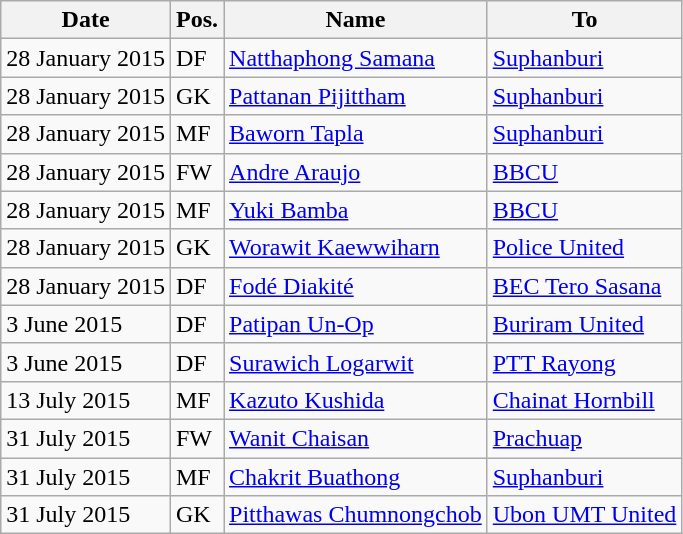<table class="wikitable">
<tr>
<th>Date</th>
<th>Pos.</th>
<th>Name</th>
<th>To</th>
</tr>
<tr>
<td>28 January 2015</td>
<td>DF</td>
<td> <a href='#'>Natthaphong Samana</a></td>
<td> <a href='#'>Suphanburi</a></td>
</tr>
<tr>
<td>28 January 2015</td>
<td>GK</td>
<td> <a href='#'>Pattanan Pijittham</a></td>
<td> <a href='#'>Suphanburi</a></td>
</tr>
<tr>
<td>28 January 2015</td>
<td>MF</td>
<td> <a href='#'>Baworn Tapla</a></td>
<td> <a href='#'>Suphanburi</a></td>
</tr>
<tr>
<td>28 January 2015</td>
<td>FW</td>
<td> <a href='#'>Andre Araujo</a></td>
<td> <a href='#'>BBCU</a></td>
</tr>
<tr>
<td>28 January 2015</td>
<td>MF</td>
<td> <a href='#'>Yuki Bamba</a></td>
<td> <a href='#'>BBCU</a></td>
</tr>
<tr>
<td>28 January 2015</td>
<td>GK</td>
<td> <a href='#'>Worawit Kaewwiharn</a></td>
<td> <a href='#'>Police United</a></td>
</tr>
<tr>
<td>28 January 2015</td>
<td>DF</td>
<td> <a href='#'>Fodé Diakité</a></td>
<td> <a href='#'>BEC Tero Sasana</a></td>
</tr>
<tr>
<td>3 June 2015</td>
<td>DF</td>
<td> <a href='#'>Patipan Un-Op</a></td>
<td> <a href='#'>Buriram United</a></td>
</tr>
<tr>
<td>3 June 2015</td>
<td>DF</td>
<td> <a href='#'>Surawich Logarwit</a></td>
<td> <a href='#'>PTT Rayong</a></td>
</tr>
<tr>
<td>13 July 2015</td>
<td>MF</td>
<td> <a href='#'>Kazuto Kushida</a></td>
<td> <a href='#'>Chainat Hornbill</a></td>
</tr>
<tr>
<td>31 July 2015</td>
<td>FW</td>
<td> <a href='#'>Wanit Chaisan</a></td>
<td> <a href='#'>Prachuap</a></td>
</tr>
<tr>
<td>31 July 2015</td>
<td>MF</td>
<td> <a href='#'>Chakrit Buathong</a></td>
<td> <a href='#'>Suphanburi</a></td>
</tr>
<tr>
<td>31 July 2015</td>
<td>GK</td>
<td> <a href='#'>Pitthawas Chumnongchob</a></td>
<td> <a href='#'>Ubon UMT United</a></td>
</tr>
</table>
